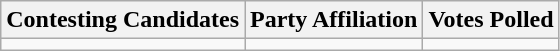<table class="wikitable sortable">
<tr>
<th>Contesting Candidates</th>
<th>Party Affiliation</th>
<th>Votes Polled</th>
</tr>
<tr>
<td></td>
<td></td>
<td></td>
</tr>
</table>
